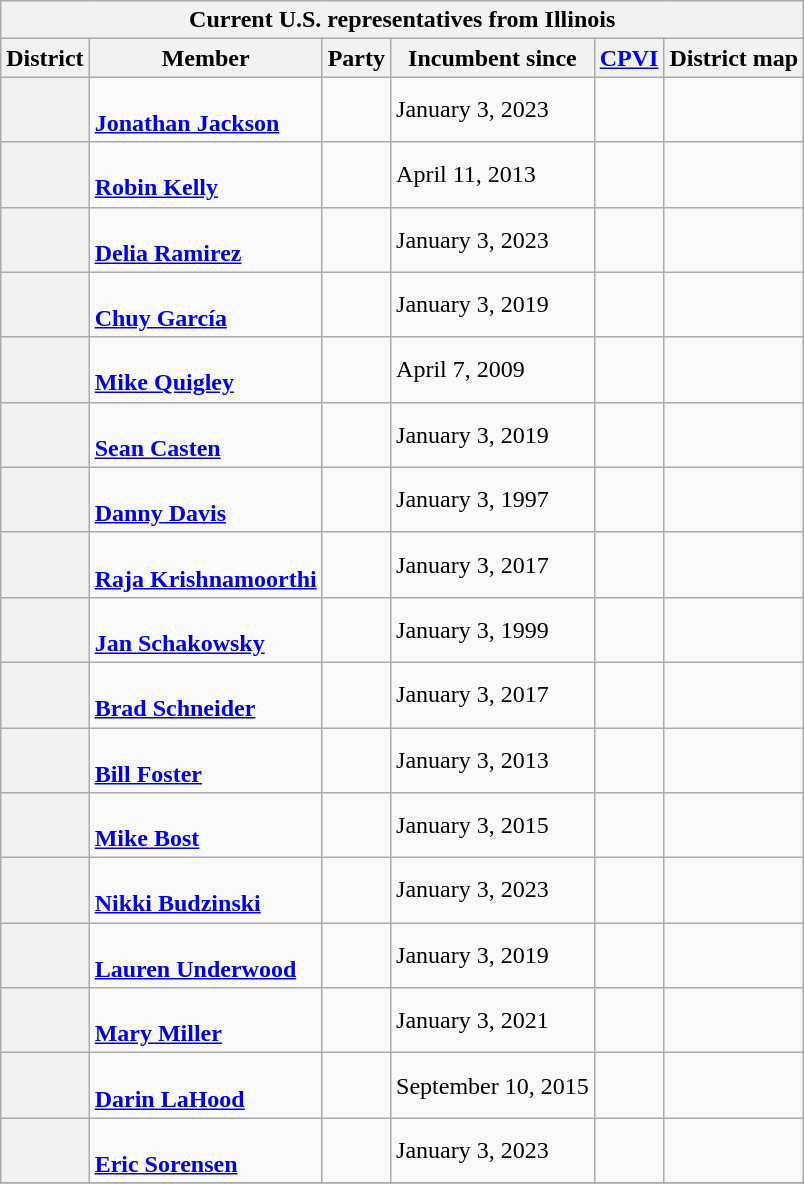<table class="wikitable sticky-header-multi sortable">
<tr>
<th colspan=6>Current U.S. representatives from Illinois</th>
</tr>
<tr>
<th>District</th>
<th>Member<br></th>
<th>Party</th>
<th data-sort-type="date">Incumbent since</th>
<th data-sort-type="number"><a href='#'>CPVI</a><br></th>
<th class="unsortable">District map</th>
</tr>
<tr>
<th></th>
<td data-sort-value="Jackson, Jonathan"><br><strong><a href='#'>Jonathan Jackson</a></strong><br></td>
<td></td>
<td>January 3, 2023</td>
<td></td>
<td></td>
</tr>
<tr>
<th></th>
<td data-sort-value="Kelly, Robin"><br><strong><a href='#'>Robin Kelly</a></strong><br></td>
<td></td>
<td>April 11, 2013</td>
<td></td>
<td></td>
</tr>
<tr>
<th></th>
<td data-sort-value="Ramirez, Delia"><br><strong><a href='#'>Delia Ramirez</a></strong><br></td>
<td></td>
<td>January 3, 2023</td>
<td></td>
<td></td>
</tr>
<tr>
<th></th>
<td data-sort-value="García, Chuy"><br><strong><a href='#'>Chuy García</a></strong><br></td>
<td></td>
<td>January 3, 2019</td>
<td></td>
<td></td>
</tr>
<tr>
<th></th>
<td data-sort-value="Quigley, Mike"><br><strong><a href='#'>Mike Quigley</a></strong><br></td>
<td></td>
<td>April 7, 2009</td>
<td></td>
<td></td>
</tr>
<tr>
<th></th>
<td data-sort-value="Casten, Sean"><br><strong><a href='#'>Sean Casten</a></strong><br></td>
<td></td>
<td>January 3, 2019</td>
<td></td>
<td></td>
</tr>
<tr>
<th></th>
<td data-sort-value="Davis, Danny"><br><strong><a href='#'>Danny Davis</a></strong><br></td>
<td></td>
<td>January 3, 1997</td>
<td></td>
<td></td>
</tr>
<tr>
<th></th>
<td data-sort-value="Krishnamoorthi, Raja"><br><strong><a href='#'>Raja Krishnamoorthi</a></strong><br></td>
<td></td>
<td>January 3, 2017</td>
<td></td>
<td></td>
</tr>
<tr>
<th></th>
<td data-sort-value="Schakowsky, Jan"><br><strong><a href='#'>Jan Schakowsky</a></strong><br></td>
<td></td>
<td>January 3, 1999</td>
<td></td>
<td></td>
</tr>
<tr>
<th></th>
<td data-sort-value="Schneider, Brad"><br><strong><a href='#'>Brad Schneider</a></strong><br></td>
<td></td>
<td>January 3, 2017</td>
<td></td>
<td></td>
</tr>
<tr>
<th></th>
<td data-sort-value="Foster, Bill"><br><strong><a href='#'>Bill Foster</a></strong><br></td>
<td></td>
<td>January 3, 2013</td>
<td></td>
<td></td>
</tr>
<tr>
<th></th>
<td data-sort-value="Bost, Mike"><br><strong><a href='#'>Mike Bost</a></strong><br></td>
<td></td>
<td>January 3, 2015</td>
<td></td>
<td></td>
</tr>
<tr>
<th></th>
<td data-sort-value="Budzinski, Nikki"><br><strong><a href='#'>Nikki Budzinski</a></strong><br></td>
<td></td>
<td>January 3, 2023</td>
<td></td>
<td></td>
</tr>
<tr>
<th></th>
<td data-sort-value="Underwood, Lauren"><br><strong><a href='#'>Lauren Underwood</a></strong><br></td>
<td></td>
<td>January 3, 2019</td>
<td></td>
<td></td>
</tr>
<tr>
<th></th>
<td data-sort-value="Miller, Mary"><br><strong><a href='#'>Mary Miller</a></strong><br></td>
<td></td>
<td>January 3, 2021</td>
<td></td>
<td></td>
</tr>
<tr>
<th></th>
<td data-sort-value="LaHood, Darin"><br><strong><a href='#'>Darin LaHood</a></strong><br></td>
<td></td>
<td>September 10, 2015</td>
<td></td>
<td></td>
</tr>
<tr>
<th></th>
<td data-sort-value="Sorensen, Eric"><br><strong><a href='#'>Eric Sorensen</a></strong><br></td>
<td></td>
<td>January 3, 2023</td>
<td></td>
<td></td>
</tr>
<tr>
</tr>
</table>
